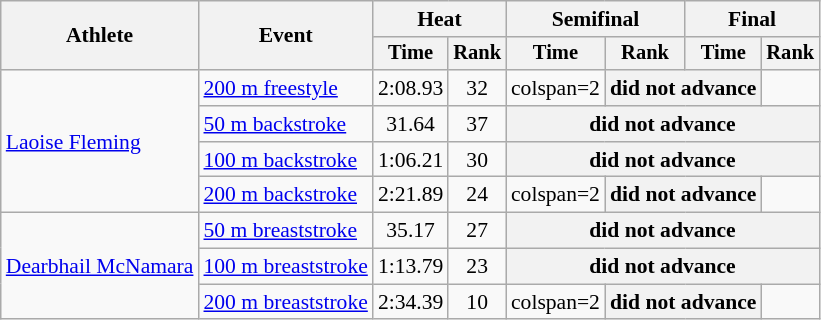<table class=wikitable style="font-size:90%">
<tr>
<th rowspan=2>Athlete</th>
<th rowspan=2>Event</th>
<th colspan="2">Heat</th>
<th colspan="2">Semifinal</th>
<th colspan="2">Final</th>
</tr>
<tr style="font-size:95%">
<th>Time</th>
<th>Rank</th>
<th>Time</th>
<th>Rank</th>
<th>Time</th>
<th>Rank</th>
</tr>
<tr align=center>
<td align=left rowspan=4><a href='#'>Laoise Fleming</a></td>
<td align=left><a href='#'>200 m freestyle</a></td>
<td>2:08.93</td>
<td>32</td>
<td>colspan=2 </td>
<th colspan=2>did not advance</th>
</tr>
<tr align=center>
<td align=left><a href='#'>50 m backstroke</a></td>
<td>31.64</td>
<td>37</td>
<th colspan=4>did not advance</th>
</tr>
<tr align=center>
<td align=left><a href='#'>100 m backstroke</a></td>
<td>1:06.21</td>
<td>30</td>
<th colspan=4>did not advance</th>
</tr>
<tr align=center>
<td align=left><a href='#'>200 m backstroke</a></td>
<td>2:21.89</td>
<td>24</td>
<td>colspan=2 </td>
<th colspan=2>did not advance</th>
</tr>
<tr align=center>
<td align=left rowspan=3><a href='#'>Dearbhail McNamara</a></td>
<td align=left><a href='#'>50 m breaststroke</a></td>
<td>35.17</td>
<td>27</td>
<th colspan=4>did not advance</th>
</tr>
<tr align=center>
<td align=left><a href='#'>100 m breaststroke</a></td>
<td>1:13.79</td>
<td>23</td>
<th colspan=4>did not advance</th>
</tr>
<tr align=center>
<td align=left><a href='#'>200 m breaststroke</a></td>
<td>2:34.39</td>
<td>10</td>
<td>colspan=2 </td>
<th colspan=2>did not advance</th>
</tr>
</table>
